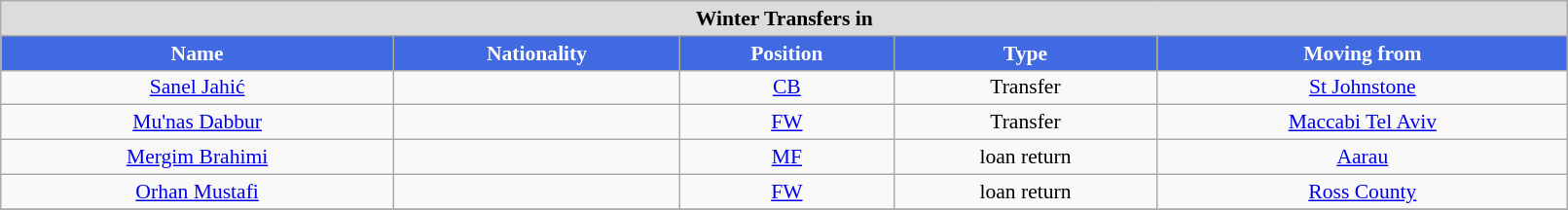<table class="wikitable"  style="text-align:center; font-size:90%; width:85%;">
<tr>
<th colspan=11  style="background:#dcdcdc; text-align:center;">Winter Transfers in</th>
</tr>
<tr>
<th style="background:#4169E1; color:white; text-align:center;">Name</th>
<th style="background:#4169E1; color:white; text-align:center;">Nationality</th>
<th style="background:#4169E1; color:white; text-align:center;">Position</th>
<th style="background:#4169E1; color:white; text-align:center;">Type</th>
<th style="background:#4169E1; color:white; text-align:center;">Moving from</th>
</tr>
<tr>
<td><a href='#'>Sanel Jahić</a></td>
<td> </td>
<td><a href='#'>CB</a></td>
<td>Transfer</td>
<td> <a href='#'>St Johnstone</a></td>
</tr>
<tr>
<td><a href='#'>Mu'nas Dabbur</a></td>
<td></td>
<td><a href='#'>FW</a></td>
<td>Transfer</td>
<td> <a href='#'>Maccabi Tel Aviv</a></td>
</tr>
<tr>
<td><a href='#'>Mergim Brahimi</a></td>
<td></td>
<td><a href='#'>MF</a></td>
<td>loan return</td>
<td> <a href='#'>Aarau</a></td>
</tr>
<tr>
<td><a href='#'>Orhan Mustafi</a></td>
<td></td>
<td><a href='#'>FW</a></td>
<td>loan return</td>
<td> <a href='#'>Ross County</a></td>
</tr>
<tr>
</tr>
</table>
